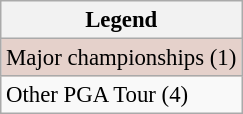<table class="wikitable" style="font-size:95%;">
<tr>
<th>Legend</th>
</tr>
<tr style="background:#e5d1cb;">
<td>Major championships (1)</td>
</tr>
<tr>
<td>Other PGA Tour (4)</td>
</tr>
</table>
